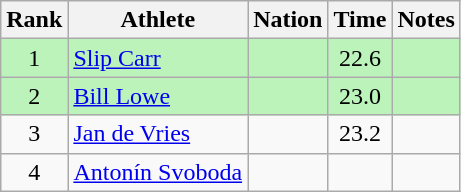<table class="wikitable sortable" style="text-align:center">
<tr>
<th>Rank</th>
<th>Athlete</th>
<th>Nation</th>
<th>Time</th>
<th>Notes</th>
</tr>
<tr bgcolor=bbf3bb>
<td>1</td>
<td align="left"><a href='#'>Slip Carr</a></td>
<td align="left"></td>
<td>22.6</td>
<td></td>
</tr>
<tr bgcolor=bbf3bb>
<td>2</td>
<td align="left"><a href='#'>Bill Lowe</a></td>
<td align="left"></td>
<td>23.0</td>
<td></td>
</tr>
<tr>
<td>3</td>
<td align="left"><a href='#'>Jan de Vries</a></td>
<td align="left"></td>
<td>23.2</td>
<td></td>
</tr>
<tr>
<td>4</td>
<td align="left"><a href='#'>Antonín Svoboda</a></td>
<td align="left"></td>
<td></td>
<td></td>
</tr>
</table>
